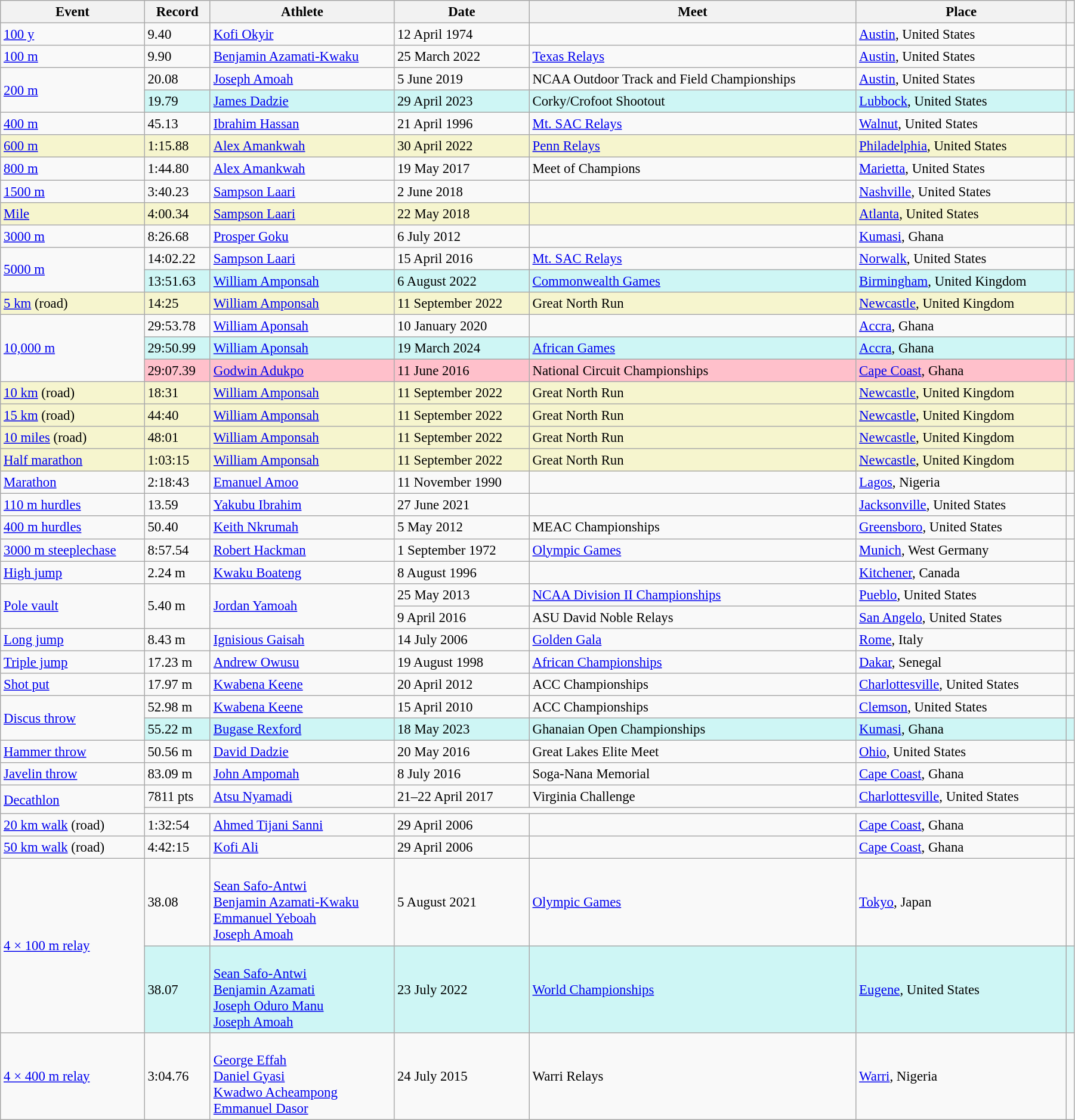<table class="wikitable" style="font-size:95%; width: 95%;">
<tr>
<th>Event</th>
<th>Record</th>
<th>Athlete</th>
<th>Date</th>
<th>Meet</th>
<th>Place</th>
<th></th>
</tr>
<tr>
<td><a href='#'>100 y</a></td>
<td>9.40 </td>
<td><a href='#'>Kofi Okyir</a></td>
<td>12 April 1974</td>
<td></td>
<td><a href='#'>Austin</a>, United States</td>
<td></td>
</tr>
<tr>
<td><a href='#'>100 m</a></td>
<td>9.90 </td>
<td><a href='#'>Benjamin Azamati-Kwaku</a></td>
<td>25 March 2022</td>
<td><a href='#'>Texas Relays</a></td>
<td><a href='#'>Austin</a>, United States</td>
<td></td>
</tr>
<tr>
<td rowspan=2><a href='#'>200 m</a></td>
<td>20.08 </td>
<td><a href='#'>Joseph Amoah</a></td>
<td>5 June 2019</td>
<td>NCAA Outdoor Track and Field Championships</td>
<td><a href='#'>Austin</a>, United States</td>
<td></td>
</tr>
<tr bgcolor=#CEF6F5>
<td>19.79 </td>
<td><a href='#'>James Dadzie</a></td>
<td>29 April 2023</td>
<td>Corky/Crofoot Shootout</td>
<td><a href='#'>Lubbock</a>, United States</td>
<td></td>
</tr>
<tr>
<td><a href='#'>400 m</a></td>
<td>45.13</td>
<td><a href='#'>Ibrahim Hassan</a></td>
<td>21 April 1996</td>
<td><a href='#'>Mt. SAC Relays</a></td>
<td><a href='#'>Walnut</a>, United States</td>
<td></td>
</tr>
<tr style="background:#f6F5CE;">
<td><a href='#'>600 m</a></td>
<td>1:15.88</td>
<td><a href='#'>Alex Amankwah</a></td>
<td>30 April 2022</td>
<td><a href='#'>Penn Relays</a></td>
<td><a href='#'>Philadelphia</a>, United States</td>
<td></td>
</tr>
<tr>
<td><a href='#'>800 m</a></td>
<td>1:44.80</td>
<td><a href='#'>Alex Amankwah</a></td>
<td>19 May 2017</td>
<td>Meet of Champions</td>
<td><a href='#'>Marietta</a>, United States</td>
<td></td>
</tr>
<tr>
<td><a href='#'>1500 m</a></td>
<td>3:40.23</td>
<td><a href='#'>Sampson Laari</a></td>
<td>2 June 2018</td>
<td></td>
<td><a href='#'>Nashville</a>, United States</td>
<td></td>
</tr>
<tr style="background:#f6F5CE;">
<td><a href='#'>Mile</a></td>
<td>4:00.34</td>
<td><a href='#'>Sampson Laari</a></td>
<td>22 May 2018</td>
<td></td>
<td><a href='#'>Atlanta</a>, United States</td>
<td></td>
</tr>
<tr>
<td><a href='#'>3000 m</a></td>
<td>8:26.68</td>
<td><a href='#'>Prosper Goku</a></td>
<td>6 July 2012</td>
<td></td>
<td><a href='#'>Kumasi</a>, Ghana</td>
<td></td>
</tr>
<tr>
<td rowspan=2><a href='#'>5000 m</a></td>
<td>14:02.22</td>
<td><a href='#'>Sampson Laari</a></td>
<td>15 April 2016</td>
<td><a href='#'>Mt. SAC Relays</a></td>
<td><a href='#'>Norwalk</a>, United States</td>
<td></td>
</tr>
<tr style="background:#cef6f5;">
<td>13:51.63</td>
<td><a href='#'>William Amponsah</a></td>
<td>6 August 2022</td>
<td><a href='#'>Commonwealth Games</a></td>
<td><a href='#'>Birmingham</a>, United Kingdom</td>
<td></td>
</tr>
<tr style="background:#f6F5CE;">
<td><a href='#'>5 km</a> (road)</td>
<td>14:25</td>
<td><a href='#'>William Amponsah</a></td>
<td>11 September 2022</td>
<td>Great North Run</td>
<td><a href='#'>Newcastle</a>, United Kingdom</td>
<td></td>
</tr>
<tr>
<td rowspan=3><a href='#'>10,000 m</a></td>
<td>29:53.78</td>
<td><a href='#'>William Aponsah</a></td>
<td>10 January 2020</td>
<td></td>
<td><a href='#'>Accra</a>, Ghana</td>
<td></td>
</tr>
<tr bgcolor="#CEF6F5">
<td>29:50.99</td>
<td><a href='#'>William Aponsah</a></td>
<td>19 March 2024</td>
<td><a href='#'>African Games</a></td>
<td><a href='#'>Accra</a>, Ghana</td>
<td></td>
</tr>
<tr style="background:pink">
<td>29:07.39</td>
<td><a href='#'>Godwin Adukpo</a></td>
<td>11 June 2016</td>
<td>National Circuit Championships</td>
<td><a href='#'>Cape Coast</a>, Ghana</td>
<td></td>
</tr>
<tr style="background:#f6F5CE;">
<td><a href='#'>10 km</a> (road)</td>
<td>18:31</td>
<td><a href='#'>William Amponsah</a></td>
<td>11 September 2022</td>
<td>Great North Run</td>
<td><a href='#'>Newcastle</a>, United Kingdom</td>
<td></td>
</tr>
<tr style="background:#f6F5CE;">
<td><a href='#'>15 km</a> (road)</td>
<td>44:40</td>
<td><a href='#'>William Amponsah</a></td>
<td>11 September 2022</td>
<td>Great North Run</td>
<td><a href='#'>Newcastle</a>, United Kingdom</td>
<td></td>
</tr>
<tr style="background:#f6F5CE;">
<td><a href='#'>10 miles</a> (road)</td>
<td>48:01</td>
<td><a href='#'>William Amponsah</a></td>
<td>11 September 2022</td>
<td>Great North Run</td>
<td><a href='#'>Newcastle</a>, United Kingdom</td>
<td></td>
</tr>
<tr style="background:#f6F5CE;">
<td><a href='#'>Half marathon</a></td>
<td>1:03:15</td>
<td><a href='#'>William Amponsah</a></td>
<td>11 September 2022</td>
<td>Great North Run</td>
<td><a href='#'>Newcastle</a>, United Kingdom</td>
<td></td>
</tr>
<tr>
<td><a href='#'>Marathon</a></td>
<td>2:18:43</td>
<td><a href='#'>Emanuel Amoo</a></td>
<td>11 November 1990</td>
<td></td>
<td><a href='#'>Lagos</a>, Nigeria</td>
<td></td>
</tr>
<tr>
<td><a href='#'>110 m hurdles</a></td>
<td>13.59 </td>
<td><a href='#'>Yakubu Ibrahim</a></td>
<td>27 June 2021</td>
<td></td>
<td><a href='#'>Jacksonville</a>, United States</td>
<td></td>
</tr>
<tr>
<td><a href='#'>400 m hurdles</a></td>
<td>50.40</td>
<td><a href='#'>Keith Nkrumah</a></td>
<td>5 May 2012</td>
<td>MEAC Championships</td>
<td><a href='#'>Greensboro</a>, United States</td>
<td></td>
</tr>
<tr>
<td><a href='#'>3000 m steeplechase</a></td>
<td>8:57.54</td>
<td><a href='#'>Robert Hackman</a></td>
<td>1 September 1972</td>
<td><a href='#'>Olympic Games</a></td>
<td><a href='#'>Munich</a>, West Germany</td>
<td></td>
</tr>
<tr>
<td><a href='#'>High jump</a></td>
<td>2.24 m</td>
<td><a href='#'>Kwaku Boateng</a></td>
<td>8 August 1996</td>
<td></td>
<td><a href='#'>Kitchener</a>, Canada</td>
<td></td>
</tr>
<tr>
<td rowspan=2><a href='#'>Pole vault</a></td>
<td rowspan=2>5.40 m</td>
<td rowspan=2><a href='#'>Jordan Yamoah</a></td>
<td>25 May 2013</td>
<td><a href='#'>NCAA Division II Championships</a></td>
<td><a href='#'>Pueblo</a>, United States</td>
<td></td>
</tr>
<tr>
<td>9 April 2016</td>
<td>ASU David Noble Relays</td>
<td><a href='#'>San Angelo</a>, United States</td>
<td></td>
</tr>
<tr>
<td><a href='#'>Long jump</a></td>
<td>8.43 m </td>
<td><a href='#'>Ignisious Gaisah</a></td>
<td>14 July 2006</td>
<td><a href='#'>Golden Gala</a></td>
<td><a href='#'>Rome</a>, Italy</td>
<td></td>
</tr>
<tr>
<td><a href='#'>Triple jump</a></td>
<td>17.23 m </td>
<td><a href='#'>Andrew Owusu</a></td>
<td>19 August 1998</td>
<td><a href='#'>African Championships</a></td>
<td><a href='#'>Dakar</a>, Senegal</td>
<td></td>
</tr>
<tr>
<td><a href='#'>Shot put</a></td>
<td>17.97 m</td>
<td><a href='#'>Kwabena Keene</a></td>
<td>20 April 2012</td>
<td>ACC Championships</td>
<td><a href='#'>Charlottesville</a>, United States</td>
<td></td>
</tr>
<tr>
<td rowspan=2><a href='#'>Discus throw</a></td>
<td>52.98 m</td>
<td><a href='#'>Kwabena Keene</a></td>
<td>15 April 2010</td>
<td>ACC Championships</td>
<td><a href='#'>Clemson</a>, United States</td>
<td></td>
</tr>
<tr bgcolor=#CEF6F5>
<td>55.22 m</td>
<td><a href='#'>Bugase Rexford</a></td>
<td>18 May 2023</td>
<td>Ghanaian Open Championships</td>
<td><a href='#'>Kumasi</a>, Ghana</td>
<td></td>
</tr>
<tr>
<td><a href='#'>Hammer throw</a></td>
<td>50.56 m</td>
<td><a href='#'>David Dadzie</a></td>
<td>20 May 2016</td>
<td>Great Lakes Elite Meet</td>
<td><a href='#'>Ohio</a>, United States</td>
<td></td>
</tr>
<tr>
<td><a href='#'>Javelin throw</a></td>
<td>83.09 m</td>
<td><a href='#'>John Ampomah</a></td>
<td>8 July 2016</td>
<td>Soga-Nana Memorial</td>
<td><a href='#'>Cape Coast</a>, Ghana</td>
<td></td>
</tr>
<tr>
<td rowspan=2><a href='#'>Decathlon</a></td>
<td>7811 pts</td>
<td><a href='#'>Atsu Nyamadi</a></td>
<td>21–22 April 2017</td>
<td>Virginia Challenge</td>
<td><a href='#'>Charlottesville</a>, United States</td>
<td></td>
</tr>
<tr>
<td colspan=5></td>
<td></td>
</tr>
<tr>
<td><a href='#'>20 km walk</a> (road)</td>
<td>1:32:54</td>
<td><a href='#'>Ahmed Tijani Sanni</a></td>
<td>29 April 2006</td>
<td></td>
<td><a href='#'>Cape Coast</a>, Ghana</td>
<td></td>
</tr>
<tr>
<td><a href='#'>50 km walk</a> (road)</td>
<td>4:42:15</td>
<td><a href='#'>Kofi Ali</a></td>
<td>29 April 2006</td>
<td></td>
<td><a href='#'>Cape Coast</a>, Ghana</td>
<td></td>
</tr>
<tr>
<td rowspan=2><a href='#'>4 × 100 m relay</a></td>
<td>38.08</td>
<td><br><a href='#'>Sean Safo-Antwi</a><br><a href='#'>Benjamin Azamati-Kwaku</a><br><a href='#'>Emmanuel Yeboah</a><br><a href='#'>Joseph Amoah</a></td>
<td>5 August 2021</td>
<td><a href='#'>Olympic Games</a></td>
<td><a href='#'>Tokyo</a>, Japan</td>
<td></td>
</tr>
<tr bgcolor=#CEF6F5>
<td>38.07</td>
<td><br><a href='#'>Sean Safo-Antwi</a><br><a href='#'>Benjamin Azamati</a><br><a href='#'>Joseph Oduro Manu</a><br><a href='#'>Joseph Amoah</a></td>
<td>23 July 2022</td>
<td><a href='#'>World Championships</a></td>
<td><a href='#'>Eugene</a>, United States</td>
<td></td>
</tr>
<tr>
<td><a href='#'>4 × 400 m relay</a></td>
<td>3:04.76</td>
<td><br><a href='#'>George Effah</a><br><a href='#'>Daniel Gyasi</a><br><a href='#'>Kwadwo Acheampong</a><br><a href='#'>Emmanuel Dasor</a></td>
<td>24 July 2015</td>
<td>Warri Relays</td>
<td><a href='#'>Warri</a>, Nigeria</td>
<td></td>
</tr>
</table>
